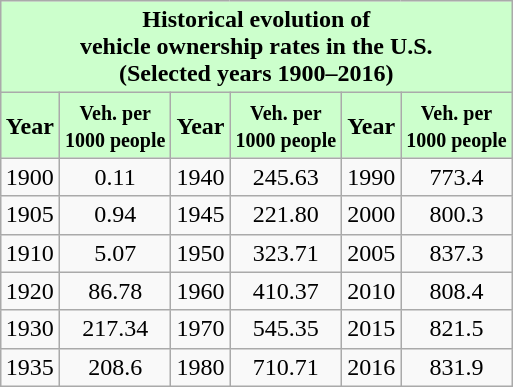<table class="wikitable" style="float: right; margin-left: 10px">
<tr>
<th colspan="6" align=center style="background-color: #ccffcc;">Historical evolution of<br> vehicle ownership rates in the U.S.<br>  (Selected years 1900–2016)</th>
</tr>
<tr>
<th style="background-color: #ccffcc;">Year</th>
<th style="background-color: #ccffcc;"><small>Veh. per<br>1000 people</small></th>
<th style="background-color: #ccffcc;">Year</th>
<th style="background-color: #ccffcc;"><small>Veh. per<br>1000 people</small></th>
<th style="background-color: #ccffcc;">Year</th>
<th style="background-color: #ccffcc;"><small>Veh. per<br>1000 people</small></th>
</tr>
<tr align=center>
<td>1900</td>
<td>0.11</td>
<td>1940</td>
<td>245.63</td>
<td>1990</td>
<td>773.4</td>
</tr>
<tr align=center>
<td>1905</td>
<td>0.94</td>
<td>1945</td>
<td>221.80</td>
<td>2000</td>
<td>800.3</td>
</tr>
<tr align=center>
<td>1910</td>
<td>5.07</td>
<td>1950</td>
<td>323.71</td>
<td>2005</td>
<td>837.3</td>
</tr>
<tr align=center>
<td>1920</td>
<td>86.78</td>
<td>1960</td>
<td>410.37</td>
<td>2010</td>
<td>808.4</td>
</tr>
<tr align=center>
<td>1930</td>
<td>217.34</td>
<td>1970</td>
<td>545.35</td>
<td>2015</td>
<td>821.5</td>
</tr>
<tr align=center>
<td>1935</td>
<td>208.6</td>
<td>1980</td>
<td>710.71</td>
<td>2016</td>
<td>831.9</td>
</tr>
</table>
